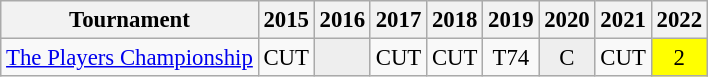<table class="wikitable" style="font-size:95%;text-align:center;">
<tr>
<th>Tournament</th>
<th>2015</th>
<th>2016</th>
<th>2017</th>
<th>2018</th>
<th>2019</th>
<th>2020</th>
<th>2021</th>
<th>2022</th>
</tr>
<tr>
<td align=left><a href='#'>The Players Championship</a></td>
<td>CUT</td>
<td style="background:#eeeeee;"></td>
<td>CUT</td>
<td>CUT</td>
<td>T74</td>
<td style="background:#eeeeee;">C</td>
<td>CUT</td>
<td style="background:yellow;">2</td>
</tr>
</table>
